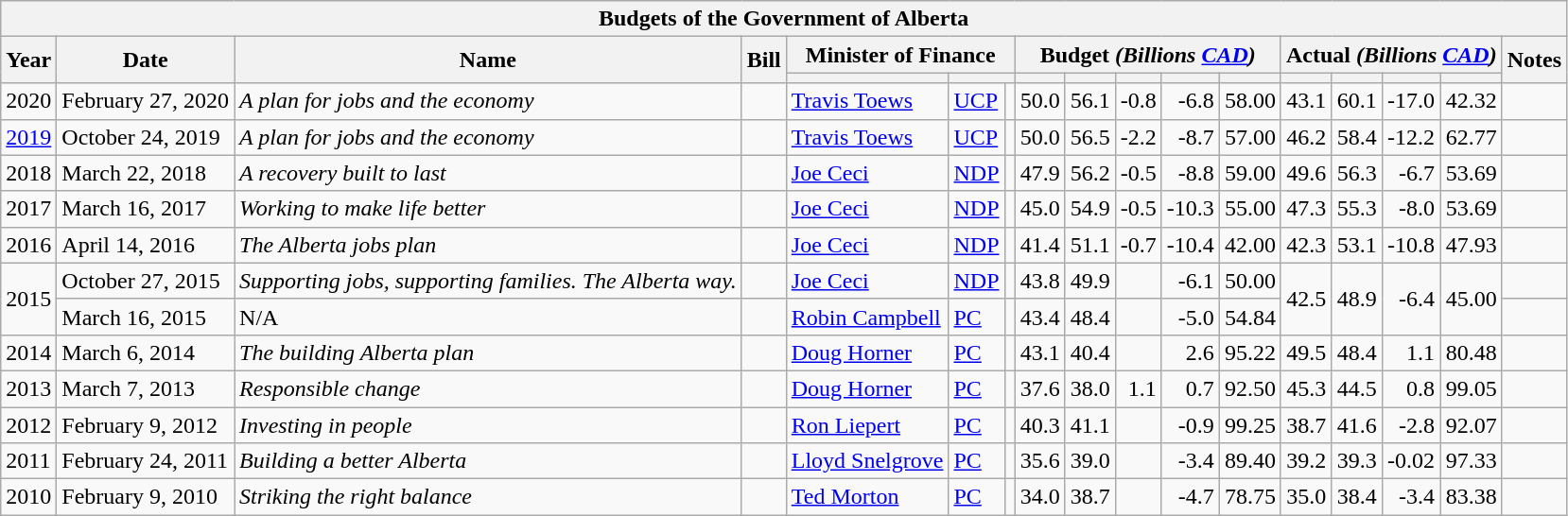<table class="wikitable mw-collapsible" style="text-align:right;">
<tr>
<th colspan="17">Budgets of the Government of Alberta</th>
</tr>
<tr>
<th rowspan="2">Year</th>
<th rowspan="2">Date</th>
<th rowspan="2">Name</th>
<th rowspan="2">Bill</th>
<th colspan="3">Minister of Finance</th>
<th colspan="5">Budget <em>(Billions <a href='#'>CAD</a>)</em></th>
<th colspan="4">Actual <em>(Billions <a href='#'>CAD</a>)</em></th>
<th rowspan="2">Notes</th>
</tr>
<tr>
<th></th>
<th colspan="2"></th>
<th></th>
<th></th>
<th></th>
<th></th>
<th></th>
<th></th>
<th></th>
<th></th>
<th></th>
</tr>
<tr>
<td style="text-align:left;">2020</td>
<td style="text-align:left;">February 27, 2020</td>
<td style="text-align:left;"><em>A plan for jobs and the economy</em></td>
<td style="text-align:left;"></td>
<td style="text-align:left;"><a href='#'>Travis Toews</a></td>
<td style="text-align:left;"><a href='#'>UCP</a></td>
<td></td>
<td>50.0</td>
<td>56.1</td>
<td>-0.8</td>
<td>-6.8</td>
<td>58.00</td>
<td>43.1</td>
<td>60.1</td>
<td>-17.0</td>
<td>42.32</td>
<td></td>
</tr>
<tr>
<td style="text-align:left;"><a href='#'>2019</a></td>
<td style="text-align:left;">October 24, 2019</td>
<td style="text-align:left;"><em>A plan for jobs and the economy</em></td>
<td style="text-align:left;"></td>
<td style="text-align:left;"><a href='#'>Travis Toews</a></td>
<td style="text-align:left;"><a href='#'>UCP</a></td>
<td></td>
<td>50.0</td>
<td>56.5</td>
<td>-2.2</td>
<td>-8.7</td>
<td>57.00</td>
<td>46.2</td>
<td>58.4</td>
<td>-12.2</td>
<td>62.77</td>
<td></td>
</tr>
<tr>
<td style="text-align:left;">2018</td>
<td style="text-align:left;">March 22, 2018</td>
<td style="text-align:left;"><em>A recovery built to last</em></td>
<td style="text-align:left;"></td>
<td style="text-align:left;"><a href='#'>Joe Ceci</a></td>
<td style="text-align:left;"><a href='#'>NDP</a></td>
<td></td>
<td>47.9</td>
<td>56.2</td>
<td>-0.5</td>
<td>-8.8</td>
<td>59.00</td>
<td>49.6</td>
<td>56.3</td>
<td>-6.7</td>
<td>53.69</td>
<td></td>
</tr>
<tr>
<td style="text-align:left;">2017</td>
<td style="text-align:left;">March 16, 2017</td>
<td style="text-align:left;"><em>Working to make life better</em></td>
<td style="text-align:left;"></td>
<td style="text-align:left;"><a href='#'>Joe Ceci</a></td>
<td style="text-align:left;"><a href='#'>NDP</a></td>
<td></td>
<td>45.0</td>
<td>54.9</td>
<td>-0.5</td>
<td>-10.3</td>
<td>55.00</td>
<td>47.3</td>
<td>55.3</td>
<td>-8.0</td>
<td>53.69</td>
<td></td>
</tr>
<tr>
<td style="text-align:left;">2016</td>
<td style="text-align:left;">April 14, 2016</td>
<td style="text-align:left;"><em>The Alberta jobs plan</em></td>
<td style="text-align:left;"></td>
<td style="text-align:left;"><a href='#'>Joe Ceci</a></td>
<td style="text-align:left;"><a href='#'>NDP</a></td>
<td></td>
<td>41.4</td>
<td>51.1</td>
<td>-0.7</td>
<td>-10.4</td>
<td>42.00</td>
<td>42.3</td>
<td>53.1</td>
<td>-10.8</td>
<td>47.93</td>
<td></td>
</tr>
<tr>
<td rowspan="2" style="text-align:left;">2015</td>
<td style="text-align:left;">October 27, 2015</td>
<td style="text-align:left;"><em>Supporting jobs, supporting families. The Alberta way.</em></td>
<td style="text-align:left;"></td>
<td style="text-align:left;"><a href='#'>Joe Ceci</a></td>
<td style="text-align:left;"><a href='#'>NDP</a></td>
<td></td>
<td>43.8</td>
<td>49.9</td>
<td></td>
<td>-6.1</td>
<td>50.00</td>
<td rowspan="2">42.5</td>
<td rowspan="2">48.9</td>
<td rowspan="2">-6.4</td>
<td rowspan="2">45.00</td>
<td></td>
</tr>
<tr>
<td style="text-align:left;">March 16, 2015</td>
<td style="text-align:left;">N/A</td>
<td style="text-align:left;"></td>
<td style="text-align:left;"><a href='#'>Robin Campbell</a></td>
<td style="text-align:left;"><a href='#'>PC</a></td>
<td></td>
<td>43.4</td>
<td>48.4</td>
<td></td>
<td>-5.0</td>
<td>54.84</td>
<td></td>
</tr>
<tr>
<td style="text-align:left;">2014</td>
<td style="text-align:left;">March 6, 2014</td>
<td style="text-align:left;"><em>The building Alberta plan</em></td>
<td style="text-align:left;"></td>
<td style="text-align:left;"><a href='#'>Doug Horner</a></td>
<td style="text-align:left;"><a href='#'>PC</a></td>
<td></td>
<td>43.1</td>
<td>40.4</td>
<td></td>
<td>2.6</td>
<td>95.22</td>
<td>49.5</td>
<td>48.4</td>
<td>1.1</td>
<td>80.48</td>
<td></td>
</tr>
<tr>
<td style="text-align:left;">2013</td>
<td style="text-align:left;">March 7, 2013</td>
<td style="text-align:left;"><em>Responsible change</em></td>
<td style="text-align:left;"></td>
<td style="text-align:left;"><a href='#'>Doug Horner</a></td>
<td style="text-align:left;"><a href='#'>PC</a></td>
<td></td>
<td>37.6</td>
<td>38.0</td>
<td>1.1</td>
<td>0.7</td>
<td>92.50</td>
<td>45.3</td>
<td>44.5</td>
<td>0.8</td>
<td>99.05</td>
<td></td>
</tr>
<tr>
<td style="text-align:left;">2012</td>
<td style="text-align:left;">February 9, 2012</td>
<td style="text-align:left;"><em>Investing in people</em></td>
<td style="text-align:left;"></td>
<td style="text-align:left;"><a href='#'>Ron Liepert</a></td>
<td style="text-align:left;"><a href='#'>PC</a></td>
<td></td>
<td>40.3</td>
<td>41.1</td>
<td></td>
<td>-0.9</td>
<td>99.25</td>
<td>38.7</td>
<td>41.6</td>
<td>-2.8</td>
<td>92.07</td>
<td></td>
</tr>
<tr>
<td style="text-align:left;">2011</td>
<td style="text-align:left;">February 24, 2011</td>
<td style="text-align:left;"><em>Building a better Alberta</em></td>
<td style="text-align:left;"></td>
<td style="text-align:left;"><a href='#'>Lloyd Snelgrove</a></td>
<td style="text-align:left;"><a href='#'>PC</a></td>
<td></td>
<td>35.6</td>
<td>39.0</td>
<td></td>
<td>-3.4</td>
<td>89.40</td>
<td>39.2</td>
<td>39.3</td>
<td>-0.02</td>
<td>97.33</td>
<td></td>
</tr>
<tr>
<td style="text-align:left;">2010</td>
<td style="text-align:left;">February 9, 2010</td>
<td style="text-align:left;"><em>Striking the right balance</em></td>
<td style="text-align:left;"></td>
<td style="text-align:left;"><a href='#'>Ted Morton</a></td>
<td style="text-align:left;"><a href='#'>PC</a></td>
<td></td>
<td>34.0</td>
<td>38.7</td>
<td></td>
<td>-4.7</td>
<td>78.75</td>
<td>35.0</td>
<td>38.4</td>
<td>-3.4</td>
<td>83.38</td>
<td></td>
</tr>
</table>
